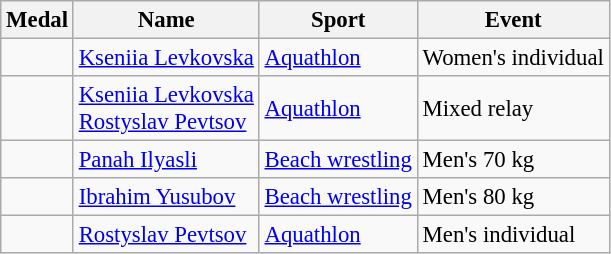<table class="wikitable sortable" style="font-size: 95%;">
<tr>
<th>Medal</th>
<th>Name</th>
<th>Sport</th>
<th>Event</th>
</tr>
<tr>
<td></td>
<td><a href='#'>Kseniia Levkovska</a></td>
<td><a href='#'>Aquathlon</a></td>
<td>Women's individual</td>
</tr>
<tr>
<td></td>
<td><a href='#'>Kseniia Levkovska</a><br><a href='#'>Rostyslav Pevtsov</a></td>
<td><a href='#'>Aquathlon</a></td>
<td>Mixed relay</td>
</tr>
<tr>
<td></td>
<td><a href='#'>Panah Ilyasli</a></td>
<td><a href='#'>Beach wrestling</a></td>
<td>Men's 70 kg</td>
</tr>
<tr>
<td></td>
<td><a href='#'>Ibrahim Yusubov</a></td>
<td><a href='#'>Beach wrestling</a></td>
<td>Men's 80 kg</td>
</tr>
<tr>
<td></td>
<td><a href='#'>Rostyslav Pevtsov</a></td>
<td><a href='#'>Aquathlon</a></td>
<td>Men's individual</td>
</tr>
</table>
